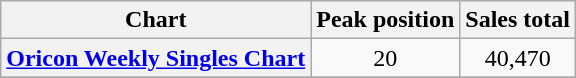<table class="wikitable plainrowheaders">
<tr>
<th>Chart</th>
<th>Peak position</th>
<th>Sales total</th>
</tr>
<tr>
<th scope="row"><a href='#'>Oricon Weekly Singles Chart</a></th>
<td align="center">20</td>
<td align="center">40,470</td>
</tr>
<tr>
</tr>
</table>
